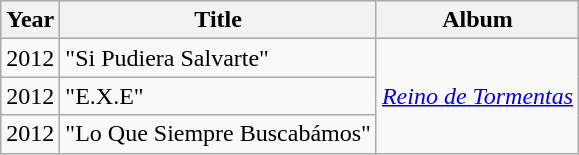<table class="wikitable">
<tr>
<th>Year</th>
<th>Title</th>
<th>Album</th>
</tr>
<tr>
<td rowspan="1">2012</td>
<td>"Si Pudiera Salvarte"</td>
<td rowspan="3"><em><a href='#'>Reino de Tormentas</a></em></td>
</tr>
<tr>
<td rowspan="1">2012</td>
<td>"E.X.E"</td>
</tr>
<tr>
<td rowspan="1">2012</td>
<td>"Lo Que Siempre Buscabámos"</td>
</tr>
</table>
